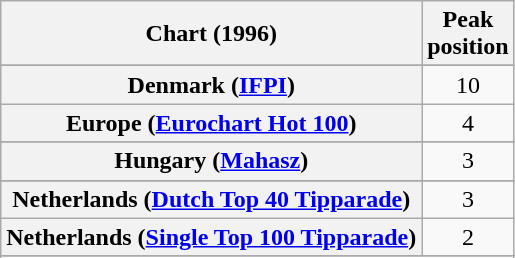<table class="wikitable sortable plainrowheaders">
<tr>
<th scope="col">Chart (1996)</th>
<th scope="col">Peak<br>position</th>
</tr>
<tr>
</tr>
<tr>
</tr>
<tr>
</tr>
<tr>
<th scope="row">Denmark (<a href='#'>IFPI</a>)</th>
<td align="center">10</td>
</tr>
<tr>
<th scope="row">Europe (<a href='#'>Eurochart Hot 100</a>)</th>
<td align="center">4</td>
</tr>
<tr>
</tr>
<tr>
</tr>
<tr>
</tr>
<tr>
<th scope="row">Hungary (<a href='#'>Mahasz</a>)</th>
<td align="center">3</td>
</tr>
<tr>
</tr>
<tr>
<th scope="row">Netherlands (<a href='#'>Dutch Top 40 Tipparade</a>)</th>
<td align="center">3</td>
</tr>
<tr>
<th scope="row">Netherlands (<a href='#'>Single Top 100 Tipparade</a>)</th>
<td align="center">2</td>
</tr>
<tr>
</tr>
<tr>
</tr>
<tr>
</tr>
<tr>
</tr>
<tr>
</tr>
</table>
